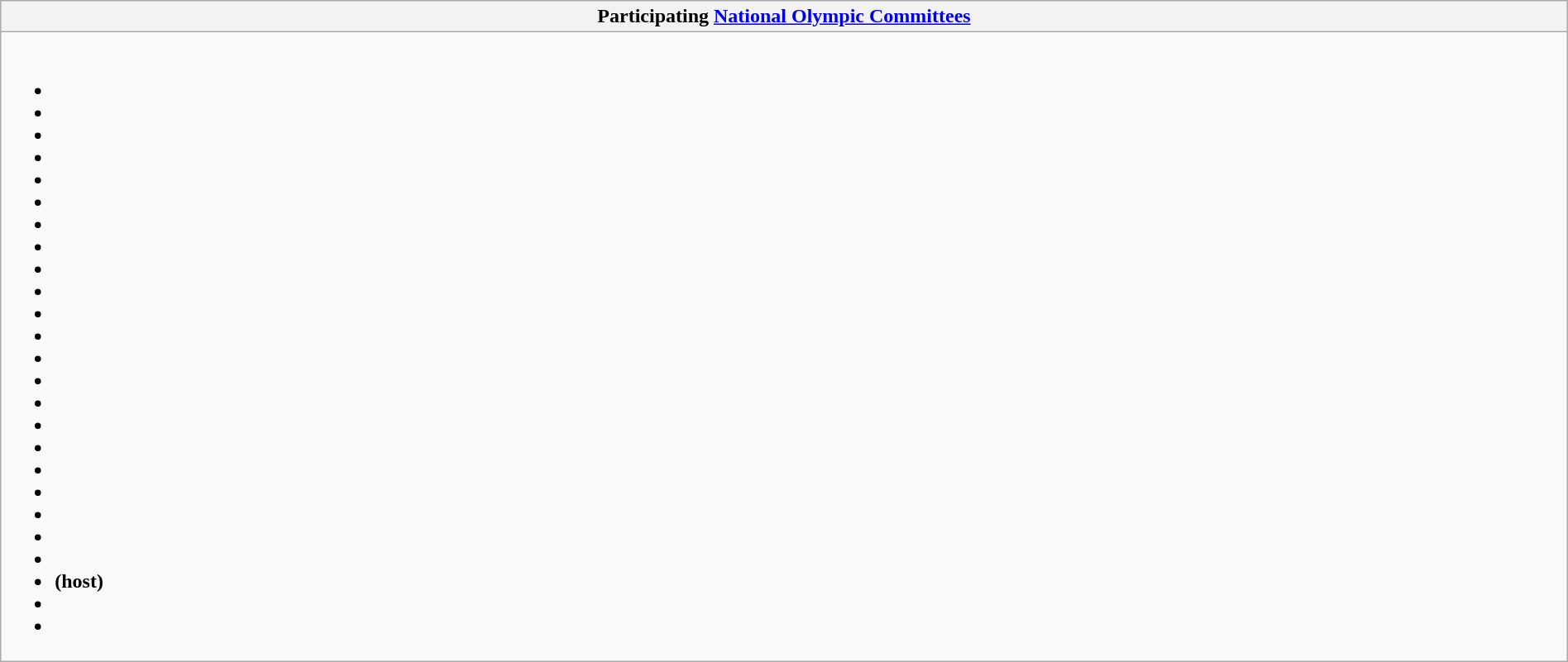<table class="wikitable collapsible" style="width:100%;">
<tr>
<th>Participating <a href='#'>National Olympic Committees</a></th>
</tr>
<tr>
<td><br><ul><li></li><li></li><li></li><li></li><li></li><li></li><li></li><li></li><li></li><li></li><li></li><li></li><li></li><li></li><li></li><li></li><li></li><li></li><li></li><li></li><li></li><li></li><li> <strong>(host)</strong></li><li></li><li></li></ul></td>
</tr>
</table>
